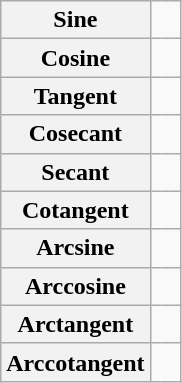<table class="wikitable" style="">
<tr>
<th>Sine</th>
<td colspan="3" style='border-style: solid none solid solid; text-align: right;'></td>
<td style='border-style: solid none solid none; text-align: center;'></td>
<td style='border-style: solid solid solid none; text-align: left;'></td>
</tr>
<tr>
<th>Cosine</th>
<td colspan="3" style='border-style: solid none solid solid; text-align: right;'></td>
<td style='border-style: solid none solid none; text-align: center;'></td>
<td style='border-style: solid solid solid none; text-align: left;'></td>
</tr>
<tr>
<th>Tangent</th>
<td colspan="3" style='border-style: solid none solid solid; text-align: right;'></td>
<td style='border-style: solid none solid none; text-align: center;'></td>
<td style='border-style: solid solid solid none; text-align: left;'></td>
</tr>
<tr>
<th>Cosecant</th>
<td colspan="3" style='border-style: solid none solid solid; text-align: right;'></td>
<td style='border-style: solid none solid none; text-align: center;'></td>
<td style='border-style: solid solid solid none; text-align: left;'></td>
</tr>
<tr>
<th>Secant</th>
<td colspan="3" style='border-style: solid none solid solid; text-align: right;'></td>
<td style='border-style: solid none solid none; text-align: center;'></td>
<td style='border-style: solid solid solid none; text-align: left;'></td>
</tr>
<tr>
<th>Cotangent</th>
<td colspan="3" style='border-style: solid none solid solid; text-align: right;'></td>
<td style='border-style: solid none solid none; text-align: center;'></td>
<td style='border-style: solid solid solid none; text-align: left;'></td>
</tr>
<tr>
<th>Arcsine</th>
<td colspan="3" style='border-style: solid none solid solid; text-align: right;'></td>
<td style='border-style: solid none solid none; text-align: center;'></td>
<td style='border-style: solid solid solid none; text-align: left;'></td>
</tr>
<tr>
<th>Arccosine</th>
<td colspan="3" style='border-style: solid none solid solid; text-align: right;'></td>
<td style='border-style: solid none solid none; text-align: center;'></td>
<td style='border-style: solid solid solid none; text-align: left;'></td>
</tr>
<tr>
<th>Arctangent</th>
<td colspan="3" style='border-style: solid none solid solid; text-align: right;'></td>
<td style='border-style: solid none solid none; text-align: center;'></td>
<td style='border-style: solid solid solid none; text-align: left;'></td>
</tr>
<tr>
<th>Arccotangent</th>
<td colspan="3" style='border-style: solid none solid solid; text-align: right;'></td>
<td style='border-style: solid none solid none; text-align: center;'></td>
<td style='border-style: solid solid solid none; text-align: left;'></td>
</tr>
</table>
